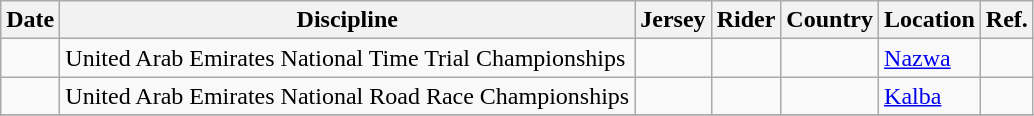<table class="wikitable sortable">
<tr>
<th>Date</th>
<th>Discipline</th>
<th>Jersey</th>
<th>Rider</th>
<th>Country</th>
<th>Location</th>
<th class="unsortable">Ref.</th>
</tr>
<tr>
<td></td>
<td>United Arab Emirates National Time Trial Championships</td>
<td align="center"></td>
<td></td>
<td></td>
<td><a href='#'>Nazwa</a></td>
<td align="center"></td>
</tr>
<tr>
<td></td>
<td>United Arab Emirates National Road Race Championships</td>
<td align="center"></td>
<td></td>
<td></td>
<td><a href='#'>Kalba</a></td>
<td align="center"></td>
</tr>
<tr>
</tr>
</table>
